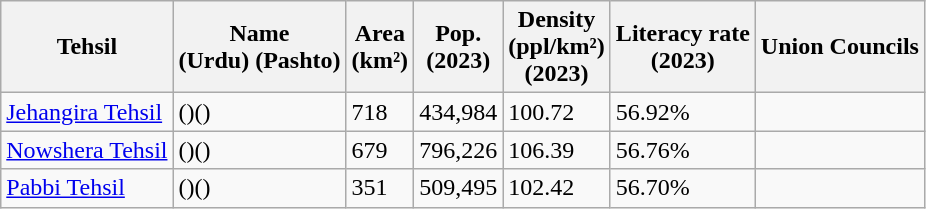<table class="wikitable sortable static-row-numbers static-row-header-hash">
<tr>
<th>Tehsil</th>
<th>Name<br>(Urdu) (Pashto)</th>
<th>Area<br>(km²)</th>
<th>Pop.<br>(2023)</th>
<th>Density<br>(ppl/km²)<br>(2023)</th>
<th>Literacy rate<br>(2023)</th>
<th>Union Councils</th>
</tr>
<tr>
<td><a href='#'>Jehangira Tehsil</a></td>
<td>()()</td>
<td>718</td>
<td>434,984</td>
<td>100.72</td>
<td>56.92%</td>
<td></td>
</tr>
<tr>
<td><a href='#'>Nowshera Tehsil</a></td>
<td>()()</td>
<td>679</td>
<td>796,226</td>
<td>106.39</td>
<td>56.76%</td>
<td></td>
</tr>
<tr>
<td><a href='#'>Pabbi Tehsil</a></td>
<td>()()</td>
<td>351</td>
<td>509,495</td>
<td>102.42</td>
<td>56.70%</td>
<td></td>
</tr>
</table>
